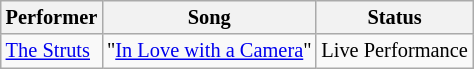<table class="wikitable" style="font-size:85%;">
<tr>
<th>Performer</th>
<th>Song</th>
<th>Status</th>
</tr>
<tr>
<td> <a href='#'>The Struts</a></td>
<td>"<a href='#'>In Love with a Camera</a>"</td>
<td>Live Performance</td>
</tr>
</table>
